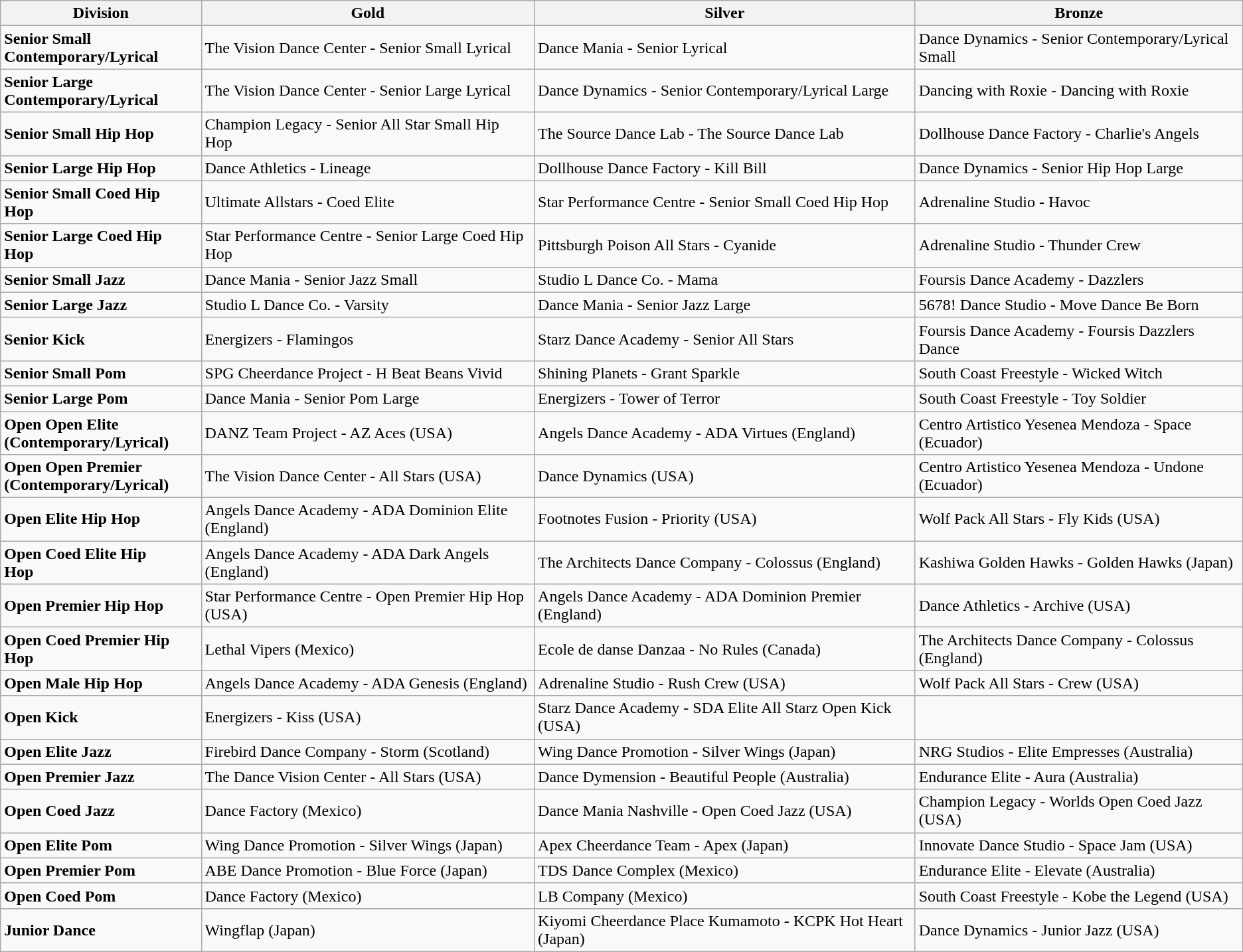<table class="wikitable">
<tr>
<th>Division</th>
<th>Gold</th>
<th>Silver</th>
<th>Bronze</th>
</tr>
<tr>
<td><strong>Senior Small</strong><br><strong>Contemporary/Lyrical</strong></td>
<td>The Vision Dance Center - Senior Small Lyrical</td>
<td>Dance Mania - Senior Lyrical</td>
<td>Dance Dynamics - Senior Contemporary/Lyrical Small</td>
</tr>
<tr>
<td><strong>Senior Large</strong><br><strong>Contemporary/Lyrical</strong></td>
<td>The Vision Dance Center - Senior Large Lyrical</td>
<td>Dance Dynamics - Senior Contemporary/Lyrical Large</td>
<td>Dancing with Roxie - Dancing with Roxie</td>
</tr>
<tr>
<td><strong>Senior Small Hip Hop</strong></td>
<td>Champion Legacy - Senior All Star Small Hip Hop</td>
<td>The Source Dance Lab - The Source Dance Lab</td>
<td>Dollhouse Dance Factory - Charlie's Angels</td>
</tr>
<tr>
<td><strong>Senior Large Hip Hop</strong></td>
<td>Dance Athletics - Lineage</td>
<td>Dollhouse Dance Factory - Kill Bill</td>
<td>Dance Dynamics - Senior Hip Hop Large</td>
</tr>
<tr>
<td><strong>Senior Small Coed Hip</strong><br><strong>Hop</strong></td>
<td>Ultimate Allstars - Coed Elite</td>
<td>Star Performance Centre - Senior Small Coed Hip Hop</td>
<td>Adrenaline Studio - Havoc</td>
</tr>
<tr>
<td><strong>Senior Large Coed Hip</strong><br><strong>Hop</strong></td>
<td>Star Performance Centre - Senior Large Coed Hip Hop</td>
<td>Pittsburgh Poison All Stars - Cyanide</td>
<td>Adrenaline Studio - Thunder Crew</td>
</tr>
<tr>
<td><strong>Senior Small Jazz</strong></td>
<td>Dance Mania - Senior Jazz Small</td>
<td>Studio L Dance Co. - Mama</td>
<td>Foursis Dance Academy - Dazzlers</td>
</tr>
<tr>
<td><strong>Senior Large Jazz</strong></td>
<td>Studio L Dance Co. - Varsity</td>
<td>Dance Mania - Senior Jazz Large</td>
<td>5678! Dance Studio - Move Dance Be Born</td>
</tr>
<tr>
<td><strong>Senior Kick</strong></td>
<td>Energizers - Flamingos</td>
<td>Starz Dance Academy - Senior All Stars</td>
<td>Foursis Dance Academy - Foursis Dazzlers Dance</td>
</tr>
<tr>
<td><strong>Senior Small Pom</strong></td>
<td>SPG Cheerdance Project - H Beat Beans Vivid</td>
<td>Shining Planets - Grant Sparkle</td>
<td>South Coast Freestyle - Wicked Witch</td>
</tr>
<tr>
<td><strong>Senior Large Pom</strong></td>
<td>Dance Mania - Senior Pom Large</td>
<td>Energizers - Tower of Terror</td>
<td>South Coast Freestyle - Toy Soldier</td>
</tr>
<tr>
<td><strong>Open Open Elite</strong><br><strong>(Contemporary/Lyrical)</strong></td>
<td>DANZ Team Project - AZ Aces (USA)</td>
<td>Angels Dance Academy - ADA Virtues (England)</td>
<td>Centro Artistico Yesenea Mendoza - Space (Ecuador)</td>
</tr>
<tr>
<td><strong>Open Open Premier</strong><br><strong>(Contemporary/Lyrical)</strong></td>
<td>The Vision Dance Center - All Stars (USA)</td>
<td>Dance Dynamics (USA)</td>
<td>Centro Artistico Yesenea Mendoza - Undone (Ecuador)</td>
</tr>
<tr>
<td><strong>Open Elite Hip Hop</strong></td>
<td>Angels Dance Academy - ADA Dominion Elite (England)</td>
<td>Footnotes Fusion - Priority (USA)</td>
<td>Wolf Pack All Stars - Fly Kids (USA)</td>
</tr>
<tr>
<td><strong>Open Coed Elite Hip</strong><br><strong>Hop</strong></td>
<td>Angels Dance Academy - ADA Dark Angels (England)</td>
<td>The Architects Dance Company - Colossus (England)</td>
<td>Kashiwa Golden Hawks - Golden Hawks (Japan)</td>
</tr>
<tr>
<td><strong>Open Premier Hip Hop</strong></td>
<td>Star Performance Centre - Open Premier Hip Hop (USA)</td>
<td>Angels Dance Academy - ADA Dominion Premier (England)</td>
<td>Dance Athletics - Archive (USA)</td>
</tr>
<tr>
<td><strong>Open Coed Premier Hip Hop</strong></td>
<td>Lethal Vipers (Mexico)</td>
<td>Ecole de danse Danzaa - No Rules (Canada)</td>
<td>The Architects Dance Company - Colossus (England)</td>
</tr>
<tr>
<td><strong>Open Male Hip Hop</strong></td>
<td>Angels Dance Academy - ADA Genesis (England)</td>
<td>Adrenaline Studio - Rush Crew (USA)</td>
<td>Wolf Pack All Stars - Crew (USA)</td>
</tr>
<tr>
<td><strong>Open Kick</strong></td>
<td>Energizers - Kiss (USA)</td>
<td>Starz Dance Academy - SDA Elite All Starz Open Kick (USA)</td>
<td></td>
</tr>
<tr>
<td><strong>Open Elite Jazz</strong></td>
<td>Firebird Dance Company - Storm (Scotland)</td>
<td>Wing Dance Promotion - Silver Wings (Japan)</td>
<td>NRG Studios - Elite Empresses (Australia)</td>
</tr>
<tr>
<td><strong>Open Premier Jazz</strong></td>
<td>The Dance Vision Center - All Stars (USA)</td>
<td>Dance Dymension - Beautiful People (Australia)</td>
<td>Endurance Elite - Aura (Australia)</td>
</tr>
<tr>
<td><strong>Open Coed Jazz</strong></td>
<td>Dance Factory (Mexico)</td>
<td>Dance Mania Nashville - Open Coed Jazz (USA)</td>
<td>Champion Legacy - Worlds Open Coed Jazz (USA)</td>
</tr>
<tr>
<td><strong>Open Elite Pom</strong></td>
<td>Wing Dance Promotion - Silver Wings (Japan)</td>
<td>Apex Cheerdance Team - Apex (Japan)</td>
<td>Innovate Dance Studio - Space Jam (USA)</td>
</tr>
<tr>
<td><strong>Open Premier Pom</strong></td>
<td>ABE Dance Promotion - Blue Force (Japan)</td>
<td>TDS Dance Complex (Mexico)</td>
<td>Endurance Elite - Elevate (Australia)</td>
</tr>
<tr>
<td><strong>Open Coed Pom</strong></td>
<td>Dance Factory (Mexico)</td>
<td>LB Company (Mexico)</td>
<td>South Coast Freestyle - Kobe the Legend (USA)</td>
</tr>
<tr>
<td><strong>Junior Dance</strong></td>
<td>Wingflap (Japan)</td>
<td>Kiyomi Cheerdance Place Kumamoto - KCPK Hot Heart (Japan)</td>
<td>Dance Dynamics - Junior Jazz (USA)</td>
</tr>
</table>
